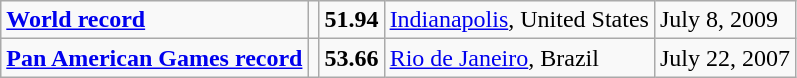<table class="wikitable">
<tr>
<td><strong><a href='#'>World record</a></strong></td>
<td></td>
<td><strong>51.94</strong></td>
<td><a href='#'>Indianapolis</a>, United States</td>
<td>July 8, 2009</td>
</tr>
<tr>
<td><strong><a href='#'>Pan American Games record</a></strong></td>
<td></td>
<td><strong>53.66</strong></td>
<td><a href='#'>Rio de Janeiro</a>, Brazil</td>
<td>July 22, 2007</td>
</tr>
</table>
